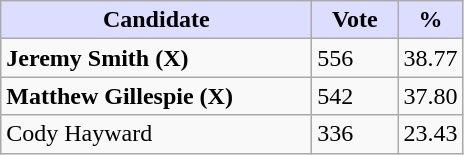<table class="wikitable">
<tr>
<th style="background:#ddf; width:200px;">Candidate</th>
<th style="background:#ddf; width:50px;">Vote</th>
<th style="background:#ddf; width:30px;">%</th>
</tr>
<tr>
<td><strong>Jeremy Smith (X)</strong></td>
<td>556</td>
<td>38.77</td>
</tr>
<tr>
<td><strong>Matthew Gillespie (X)</strong></td>
<td>542</td>
<td>37.80</td>
</tr>
<tr>
<td>Cody Hayward</td>
<td>336</td>
<td>23.43</td>
</tr>
</table>
